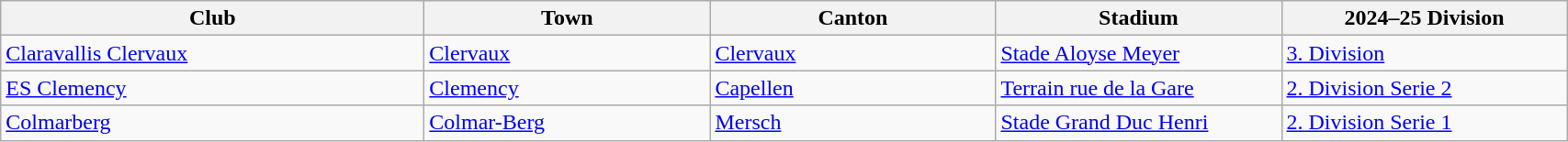<table class="wikitable">
<tr>
<th style="width:300px;">Club</th>
<th style="width:200px;">Town</th>
<th style="width:200px;">Canton</th>
<th style="width:200px;">Stadium</th>
<th style="width:200px;">2024–25 Division</th>
</tr>
<tr>
<td><a href='#'>Claravallis Clervaux</a></td>
<td><a href='#'>Clervaux</a></td>
<td><a href='#'>Clervaux</a></td>
<td><a href='#'>Stade Aloyse Meyer</a></td>
<td><a href='#'>3. Division</a></td>
</tr>
<tr>
<td><a href='#'>ES Clemency</a></td>
<td><a href='#'>Clemency</a></td>
<td><a href='#'>Capellen</a></td>
<td><a href='#'>Terrain rue de la Gare</a></td>
<td><a href='#'>2. Division Serie 2</a></td>
</tr>
<tr>
<td><a href='#'>Colmarberg</a></td>
<td><a href='#'>Colmar-Berg</a></td>
<td><a href='#'>Mersch</a></td>
<td><a href='#'>Stade Grand Duc Henri</a></td>
<td><a href='#'>2. Division Serie 1</a></td>
</tr>
</table>
